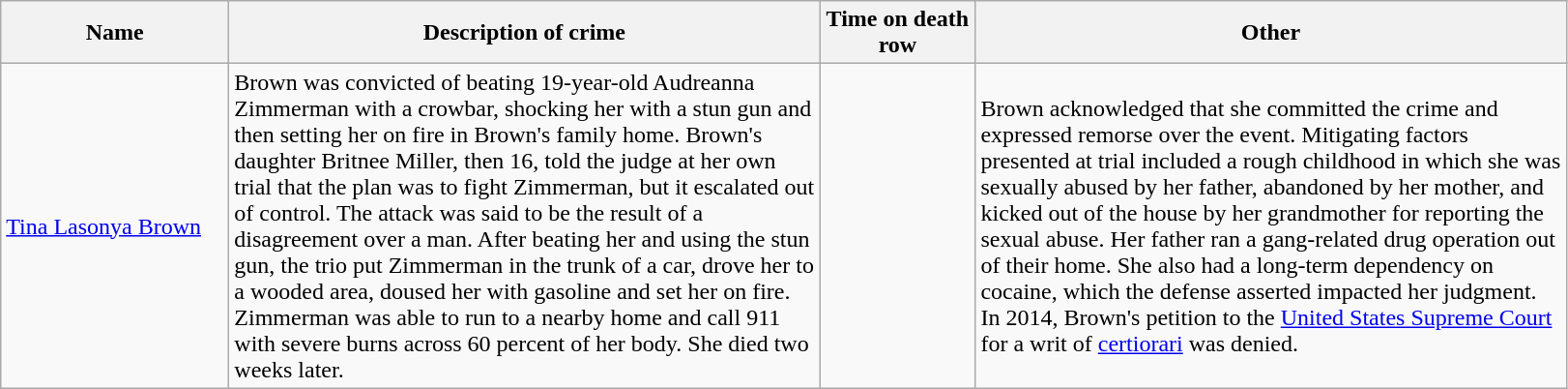<table class="wikitable sortable">
<tr>
<th style="width:150px;"><strong>Name</strong></th>
<th style="width:400px;"><strong>Description of crime</strong></th>
<th style="width:100px;"><strong>Time on death row</strong></th>
<th style="width:400px;"><strong>Other</strong></th>
</tr>
<tr>
<td><a href='#'>Tina Lasonya Brown</a></td>
<td>Brown was convicted of beating 19-year-old Audreanna Zimmerman with a crowbar, shocking her with a stun gun and then setting her on fire in Brown's family home. Brown's daughter Britnee Miller, then 16, told the judge at her own trial that the plan was to fight Zimmerman, but it escalated out of control. The attack was said to be the result of a disagreement over a man. After beating her and using the stun gun, the trio put Zimmerman in the trunk of a car, drove her to a wooded area, doused her with gasoline and set her on fire. Zimmerman was able to run to a nearby home and call 911 with severe burns across 60 percent of her body. She died two weeks later.</td>
<td></td>
<td>Brown acknowledged that she committed the crime and expressed remorse over the event. Mitigating factors presented at trial included a rough childhood in which she was sexually abused by her father, abandoned by her mother, and kicked out of the house by her grandmother for reporting the sexual abuse. Her father ran a gang-related drug operation out of their home. She also had a long-term dependency on cocaine, which the defense asserted impacted her judgment. In 2014, Brown's petition to the <a href='#'>United States Supreme Court</a> for a writ of <a href='#'>certiorari</a> was denied.</td>
</tr>
</table>
